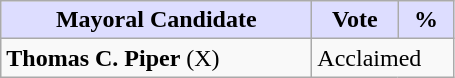<table class="wikitable">
<tr>
<th style="background:#ddf; width:200px;">Mayoral Candidate</th>
<th style="background:#ddf; width:50px;">Vote</th>
<th style="background:#ddf; width:30px;">%</th>
</tr>
<tr>
<td><strong>Thomas C. Piper</strong> (X)</td>
<td colspan="2">Acclaimed</td>
</tr>
</table>
